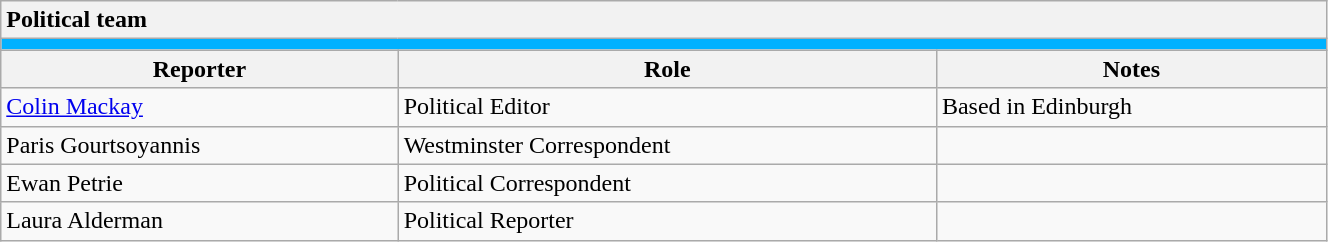<table class="wikitable collapsible collapsed" style="width:70%;">
<tr>
<th colspan="3" style="text-align:left;">Political team</th>
</tr>
<tr style="background:#00B1FF;">
<td colspan="3"></td>
</tr>
<tr>
<th>Reporter</th>
<th>Role</th>
<th>Notes</th>
</tr>
<tr>
<td><a href='#'>Colin Mackay</a></td>
<td>Political Editor</td>
<td>Based in Edinburgh</td>
</tr>
<tr>
<td>Paris Gourtsoyannis</td>
<td>Westminster Correspondent</td>
<td></td>
</tr>
<tr>
<td>Ewan Petrie</td>
<td>Political Correspondent</td>
<td></td>
</tr>
<tr>
<td>Laura Alderman</td>
<td>Political Reporter</td>
<td></td>
</tr>
</table>
